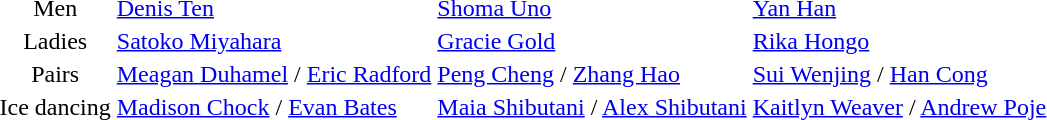<table>
<tr>
<td style="text-align: center;">Men</td>
<td> <a href='#'>Denis Ten</a></td>
<td> <a href='#'>Shoma Uno</a></td>
<td> <a href='#'>Yan Han</a></td>
</tr>
<tr>
<td style="text-align: center;">Ladies</td>
<td> <a href='#'>Satoko Miyahara</a></td>
<td> <a href='#'>Gracie Gold</a></td>
<td> <a href='#'>Rika Hongo</a></td>
</tr>
<tr>
<td style="text-align: center;">Pairs</td>
<td> <a href='#'>Meagan Duhamel</a> / <a href='#'>Eric Radford</a></td>
<td> <a href='#'>Peng Cheng</a> / <a href='#'>Zhang Hao</a></td>
<td> <a href='#'>Sui Wenjing</a> / <a href='#'>Han Cong</a></td>
</tr>
<tr>
<td style="text-align: center;">Ice dancing</td>
<td> <a href='#'>Madison Chock</a> / <a href='#'>Evan Bates</a></td>
<td> <a href='#'>Maia Shibutani</a> / <a href='#'>Alex Shibutani</a></td>
<td> <a href='#'>Kaitlyn Weaver</a> / <a href='#'>Andrew Poje</a></td>
</tr>
</table>
